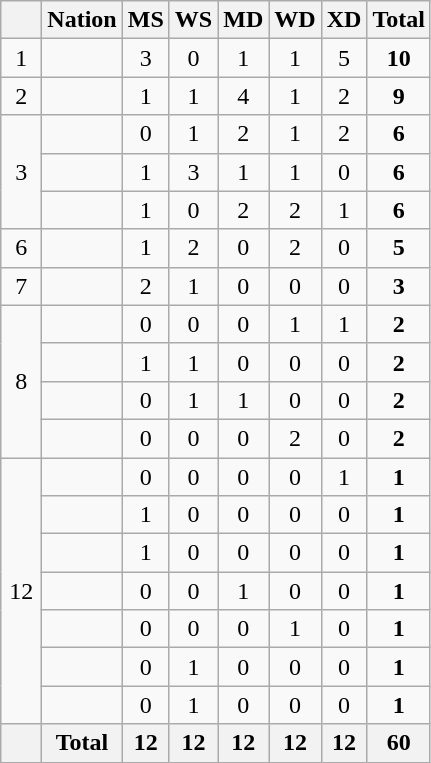<table class="wikitable" style="text-align:center">
<tr>
<th width="20"></th>
<th>Nation</th>
<th width="20">MS</th>
<th width="20">WS</th>
<th width="20">MD</th>
<th width="20">WD</th>
<th width="20">XD</th>
<th>Total</th>
</tr>
<tr>
<td>1</td>
<td align=left></td>
<td>3</td>
<td>0</td>
<td>1</td>
<td>1</td>
<td>5</td>
<td><strong>10</strong></td>
</tr>
<tr>
<td>2</td>
<td align=left></td>
<td>1</td>
<td>1</td>
<td>4</td>
<td>1</td>
<td>2</td>
<td><strong>9</strong></td>
</tr>
<tr>
<td rowspan="3">3</td>
<td align=left></td>
<td>0</td>
<td>1</td>
<td>2</td>
<td>1</td>
<td>2</td>
<td><strong>6</strong></td>
</tr>
<tr>
<td align=left></td>
<td>1</td>
<td>3</td>
<td>1</td>
<td>1</td>
<td>0</td>
<td><strong>6</strong></td>
</tr>
<tr>
<td align=left><strong></strong></td>
<td>1</td>
<td>0</td>
<td>2</td>
<td>2</td>
<td>1</td>
<td><strong>6</strong></td>
</tr>
<tr>
<td>6</td>
<td align=left></td>
<td>1</td>
<td>2</td>
<td>0</td>
<td>2</td>
<td>0</td>
<td><strong>5</strong></td>
</tr>
<tr>
<td>7</td>
<td align=left></td>
<td>2</td>
<td>1</td>
<td>0</td>
<td>0</td>
<td>0</td>
<td><strong>3</strong></td>
</tr>
<tr>
<td rowspan="4">8</td>
<td align=left></td>
<td>0</td>
<td>0</td>
<td>0</td>
<td>1</td>
<td>1</td>
<td><strong>2</strong></td>
</tr>
<tr>
<td align=left></td>
<td>1</td>
<td>1</td>
<td>0</td>
<td>0</td>
<td>0</td>
<td><strong>2</strong></td>
</tr>
<tr>
<td align=left></td>
<td>0</td>
<td>1</td>
<td>1</td>
<td>0</td>
<td>0</td>
<td><strong>2</strong></td>
</tr>
<tr>
<td align=left></td>
<td>0</td>
<td>0</td>
<td>0</td>
<td>2</td>
<td>0</td>
<td><strong>2</strong></td>
</tr>
<tr>
<td rowspan="7">12</td>
<td align=left></td>
<td>0</td>
<td>0</td>
<td>0</td>
<td>0</td>
<td>1</td>
<td><strong>1</strong></td>
</tr>
<tr>
<td align=left></td>
<td>1</td>
<td>0</td>
<td>0</td>
<td>0</td>
<td>0</td>
<td><strong>1</strong></td>
</tr>
<tr>
<td align=left></td>
<td>1</td>
<td>0</td>
<td>0</td>
<td>0</td>
<td>0</td>
<td><strong>1</strong></td>
</tr>
<tr>
<td align=left></td>
<td>0</td>
<td>0</td>
<td>1</td>
<td>0</td>
<td>0</td>
<td><strong>1</strong></td>
</tr>
<tr>
<td align=left></td>
<td>0</td>
<td>0</td>
<td>0</td>
<td>1</td>
<td>0</td>
<td><strong>1</strong></td>
</tr>
<tr>
<td align=left></td>
<td>0</td>
<td>1</td>
<td>0</td>
<td>0</td>
<td>0</td>
<td><strong>1</strong></td>
</tr>
<tr>
<td align=left></td>
<td>0</td>
<td>1</td>
<td>0</td>
<td>0</td>
<td>0</td>
<td><strong>1</strong></td>
</tr>
<tr>
<th></th>
<th align=left><strong>Total</strong></th>
<th>12</th>
<th>12</th>
<th>12</th>
<th>12</th>
<th>12</th>
<th>60</th>
</tr>
</table>
